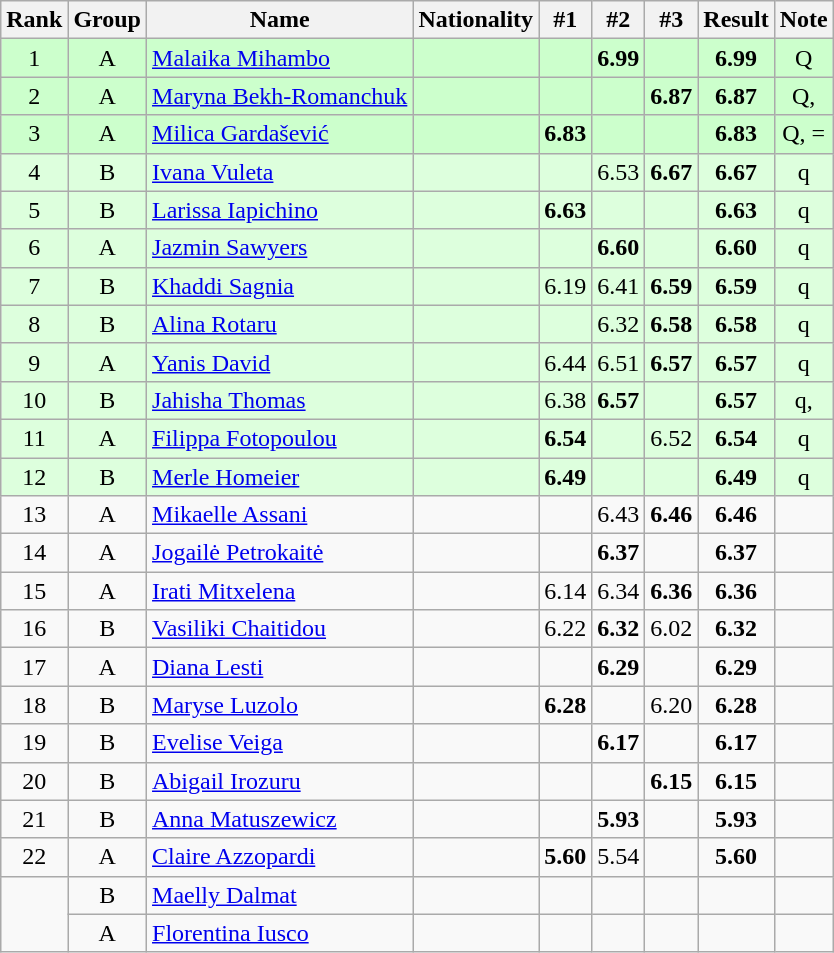<table class="wikitable sortable" style="text-align:center">
<tr>
<th>Rank</th>
<th>Group</th>
<th>Name</th>
<th>Nationality</th>
<th>#1</th>
<th>#2</th>
<th>#3</th>
<th>Result</th>
<th>Note</th>
</tr>
<tr bgcolor=ccffcc>
<td>1</td>
<td>A</td>
<td align=left><a href='#'>Malaika Mihambo</a></td>
<td align=left></td>
<td></td>
<td><strong>6.99</strong></td>
<td></td>
<td><strong>6.99</strong></td>
<td>Q</td>
</tr>
<tr bgcolor=ccffcc>
<td>2</td>
<td>A</td>
<td align=left><a href='#'>Maryna Bekh-Romanchuk</a></td>
<td align=left></td>
<td></td>
<td></td>
<td><strong>6.87</strong></td>
<td><strong>6.87</strong></td>
<td>Q, </td>
</tr>
<tr bgcolor=ccffcc>
<td>3</td>
<td>A</td>
<td align=left><a href='#'>Milica Gardašević</a></td>
<td align=left></td>
<td><strong>6.83</strong></td>
<td></td>
<td></td>
<td><strong>6.83</strong></td>
<td>Q, =</td>
</tr>
<tr bgcolor=ddffdd>
<td>4</td>
<td>B</td>
<td align=left><a href='#'>Ivana Vuleta</a></td>
<td align=left></td>
<td></td>
<td>6.53</td>
<td><strong>6.67</strong></td>
<td><strong>6.67</strong></td>
<td>q</td>
</tr>
<tr bgcolor=ddffdd>
<td>5</td>
<td>B</td>
<td align=left><a href='#'>Larissa Iapichino</a></td>
<td align=left></td>
<td><strong>6.63</strong></td>
<td></td>
<td></td>
<td><strong>6.63</strong></td>
<td>q</td>
</tr>
<tr bgcolor=ddffdd>
<td>6</td>
<td>A</td>
<td align=left><a href='#'>Jazmin Sawyers</a></td>
<td align=left></td>
<td></td>
<td><strong>6.60</strong></td>
<td></td>
<td><strong>6.60</strong></td>
<td>q</td>
</tr>
<tr bgcolor=ddffdd>
<td>7</td>
<td>B</td>
<td align=left><a href='#'>Khaddi Sagnia</a></td>
<td align=left></td>
<td>6.19</td>
<td>6.41</td>
<td><strong>6.59</strong></td>
<td><strong>6.59</strong></td>
<td>q</td>
</tr>
<tr bgcolor=ddffdd>
<td>8</td>
<td>B</td>
<td align=left><a href='#'>Alina Rotaru</a></td>
<td align=left></td>
<td></td>
<td>6.32</td>
<td><strong>6.58</strong></td>
<td><strong>6.58</strong></td>
<td>q</td>
</tr>
<tr bgcolor=ddffdd>
<td>9</td>
<td>A</td>
<td align=left><a href='#'>Yanis David</a></td>
<td align=left></td>
<td>6.44</td>
<td>6.51</td>
<td><strong>6.57</strong></td>
<td><strong>6.57</strong></td>
<td>q</td>
</tr>
<tr bgcolor=ddffdd>
<td>10</td>
<td>B</td>
<td align=left><a href='#'>Jahisha Thomas</a></td>
<td align=left></td>
<td>6.38</td>
<td><strong>6.57</strong></td>
<td></td>
<td><strong>6.57</strong></td>
<td>q, </td>
</tr>
<tr bgcolor=ddffdd>
<td>11</td>
<td>A</td>
<td align=left><a href='#'>Filippa Fotopoulou</a></td>
<td align=left></td>
<td><strong>6.54</strong></td>
<td></td>
<td>6.52</td>
<td><strong>6.54</strong></td>
<td>q</td>
</tr>
<tr bgcolor=ddffdd>
<td>12</td>
<td>B</td>
<td align=left><a href='#'>Merle Homeier</a></td>
<td align=left></td>
<td><strong>6.49</strong></td>
<td></td>
<td></td>
<td><strong>6.49</strong></td>
<td>q</td>
</tr>
<tr>
<td>13</td>
<td>A</td>
<td align=left><a href='#'>Mikaelle Assani</a></td>
<td align=left></td>
<td></td>
<td>6.43</td>
<td><strong>6.46</strong></td>
<td><strong>6.46</strong></td>
<td></td>
</tr>
<tr>
<td>14</td>
<td>A</td>
<td align=left><a href='#'>Jogailė Petrokaitė</a></td>
<td align=left></td>
<td></td>
<td><strong>6.37</strong></td>
<td></td>
<td><strong>6.37</strong></td>
<td></td>
</tr>
<tr>
<td>15</td>
<td>A</td>
<td align=left><a href='#'>Irati Mitxelena</a></td>
<td align=left></td>
<td>6.14</td>
<td>6.34</td>
<td><strong>6.36</strong></td>
<td><strong>6.36</strong></td>
<td></td>
</tr>
<tr>
<td>16</td>
<td>B</td>
<td align=left><a href='#'>Vasiliki Chaitidou</a></td>
<td align=left></td>
<td>6.22</td>
<td><strong>6.32</strong></td>
<td>6.02</td>
<td><strong>6.32</strong></td>
<td></td>
</tr>
<tr>
<td>17</td>
<td>A</td>
<td align=left><a href='#'>Diana Lesti</a></td>
<td align=left></td>
<td></td>
<td><strong>6.29</strong></td>
<td></td>
<td><strong>6.29</strong></td>
<td></td>
</tr>
<tr>
<td>18</td>
<td>B</td>
<td align=left><a href='#'>Maryse Luzolo</a></td>
<td align=left></td>
<td><strong>6.28</strong></td>
<td></td>
<td>6.20</td>
<td><strong>6.28</strong></td>
<td></td>
</tr>
<tr>
<td>19</td>
<td>B</td>
<td align=left><a href='#'>Evelise Veiga</a></td>
<td align=left></td>
<td></td>
<td><strong>6.17</strong></td>
<td></td>
<td><strong>6.17</strong></td>
<td></td>
</tr>
<tr>
<td>20</td>
<td>B</td>
<td align=left><a href='#'>Abigail Irozuru</a></td>
<td align=left></td>
<td></td>
<td></td>
<td><strong>6.15</strong></td>
<td><strong>6.15</strong></td>
<td></td>
</tr>
<tr>
<td>21</td>
<td>B</td>
<td align=left><a href='#'>Anna Matuszewicz</a></td>
<td align=left></td>
<td></td>
<td><strong>5.93</strong></td>
<td></td>
<td><strong>5.93</strong></td>
<td></td>
</tr>
<tr>
<td>22</td>
<td>A</td>
<td align=left><a href='#'>Claire Azzopardi</a></td>
<td align=left></td>
<td><strong>5.60</strong></td>
<td>5.54</td>
<td></td>
<td><strong>5.60</strong></td>
<td></td>
</tr>
<tr>
<td rowspan=2></td>
<td>B</td>
<td align=left><a href='#'>Maelly Dalmat</a></td>
<td align=left></td>
<td></td>
<td></td>
<td></td>
<td><strong></strong></td>
<td></td>
</tr>
<tr>
<td>A</td>
<td align=left><a href='#'>Florentina Iusco</a></td>
<td align=left></td>
<td></td>
<td></td>
<td></td>
<td><strong></strong></td>
<td></td>
</tr>
</table>
